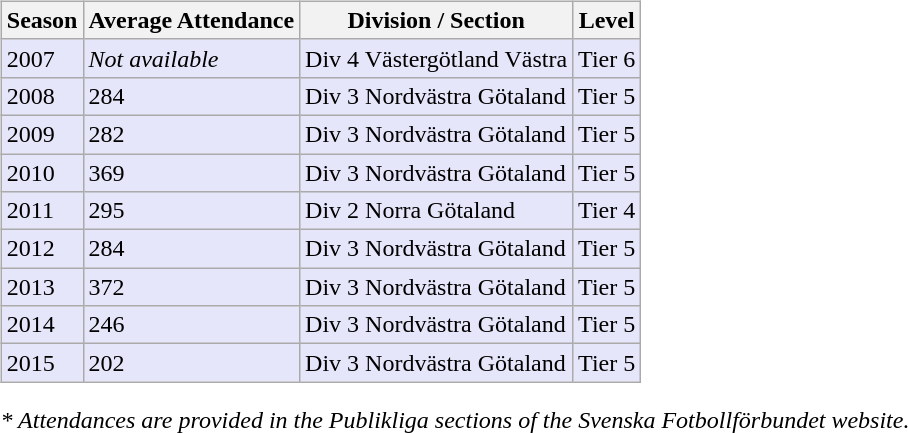<table>
<tr>
<td valign="top" width=0%><br><table class="wikitable">
<tr style="background:#f0f6fa;">
<th><strong>Season</strong></th>
<th><strong>Average Attendance</strong></th>
<th><strong>Division / Section</strong></th>
<th><strong>Level</strong></th>
</tr>
<tr>
<td style="background:#E6E6FA;">2007</td>
<td style="background:#E6E6FA;"><em>Not available</em></td>
<td style="background:#E6E6FA;">Div 4 Västergötland Västra</td>
<td style="background:#E6E6FA;">Tier 6</td>
</tr>
<tr>
<td style="background:#E6E6FA;">2008</td>
<td style="background:#E6E6FA;">284</td>
<td style="background:#E6E6FA;">Div 3 Nordvästra Götaland</td>
<td style="background:#E6E6FA;">Tier 5</td>
</tr>
<tr>
<td style="background:#E6E6FA;">2009</td>
<td style="background:#E6E6FA;">282</td>
<td style="background:#E6E6FA;">Div 3 Nordvästra Götaland</td>
<td style="background:#E6E6FA;">Tier 5</td>
</tr>
<tr>
<td style="background:#E6E6FA;">2010</td>
<td style="background:#E6E6FA;">369</td>
<td style="background:#E6E6FA;">Div 3 Nordvästra Götaland</td>
<td style="background:#E6E6FA;">Tier 5</td>
</tr>
<tr>
<td style="background:#E6E6FA;">2011</td>
<td style="background:#E6E6FA;">295</td>
<td style="background:#E6E6FA;">Div 2 Norra Götaland</td>
<td style="background:#E6E6FA;">Tier 4</td>
</tr>
<tr>
<td style="background:#E6E6FA;">2012</td>
<td style="background:#E6E6FA;">284</td>
<td style="background:#E6E6FA;">Div 3 Nordvästra Götaland</td>
<td style="background:#E6E6FA;">Tier 5</td>
</tr>
<tr>
<td style="background:#E6E6FA;">2013</td>
<td style="background:#E6E6FA;">372</td>
<td style="background:#E6E6FA;">Div 3 Nordvästra Götaland</td>
<td style="background:#E6E6FA;">Tier 5</td>
</tr>
<tr>
<td style="background:#E6E6FA;">2014</td>
<td style="background:#E6E6FA;">246</td>
<td style="background:#E6E6FA;">Div 3 Nordvästra Götaland</td>
<td style="background:#E6E6FA;">Tier 5</td>
</tr>
<tr>
<td style="background:#E6E6FA;">2015</td>
<td style="background:#E6E6FA;">202</td>
<td style="background:#E6E6FA;">Div 3 Nordvästra Götaland</td>
<td style="background:#E6E6FA;">Tier 5</td>
</tr>
</table>
<em>* Attendances are provided in the Publikliga sections of the Svenska Fotbollförbundet website.</em> </td>
</tr>
</table>
